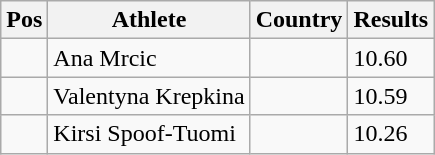<table class="wikitable">
<tr>
<th>Pos</th>
<th>Athlete</th>
<th>Country</th>
<th>Results</th>
</tr>
<tr>
<td align="center"></td>
<td>Ana Mrcic</td>
<td></td>
<td>10.60</td>
</tr>
<tr>
<td align="center"></td>
<td>Valentyna Krepkina</td>
<td></td>
<td>10.59</td>
</tr>
<tr>
<td align="center"></td>
<td>Kirsi Spoof-Tuomi</td>
<td></td>
<td>10.26</td>
</tr>
</table>
